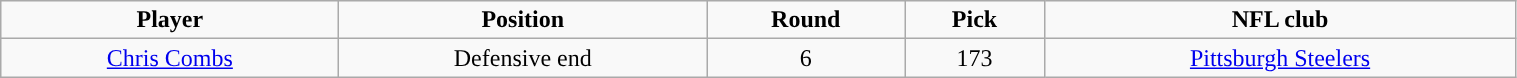<table class="wikitable" width="80%">
<tr align="center">
<td><strong>Player</strong></td>
<td><strong>Position</strong></td>
<td><strong>Round</strong></td>
<td><strong>Pick</strong></td>
<td><strong>NFL club</strong></td>
</tr>
<tr align="center" bgcolor="">
<td><a href='#'>Chris Combs</a></td>
<td>Defensive end</td>
<td>6</td>
<td>173</td>
<td><a href='#'>Pittsburgh Steelers</a></td>
</tr>
</table>
